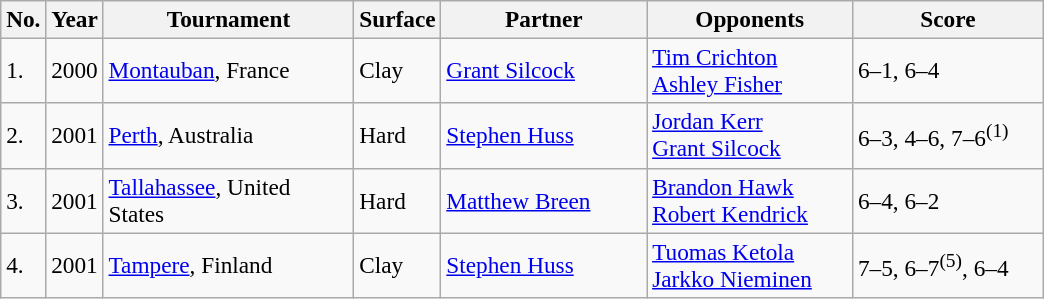<table class="sortable wikitable" style=font-size:97%>
<tr>
<th style="width:20px">No.</th>
<th style="width:30px">Year</th>
<th style="width:160px">Tournament</th>
<th style="width:50px">Surface</th>
<th style="width:130px">Partner</th>
<th style="width:130px">Opponents</th>
<th style="width:120px" class="unsortable">Score</th>
</tr>
<tr>
<td>1.</td>
<td>2000</td>
<td><a href='#'>Montauban</a>, France</td>
<td>Clay</td>
<td> <a href='#'>Grant Silcock</a></td>
<td> <a href='#'>Tim Crichton</a><br> <a href='#'>Ashley Fisher</a></td>
<td>6–1, 6–4</td>
</tr>
<tr>
<td>2.</td>
<td>2001</td>
<td><a href='#'>Perth</a>, Australia</td>
<td>Hard</td>
<td> <a href='#'>Stephen Huss</a></td>
<td> <a href='#'>Jordan Kerr</a><br> <a href='#'>Grant Silcock</a></td>
<td>6–3, 4–6, 7–6<sup>(1)</sup></td>
</tr>
<tr>
<td>3.</td>
<td>2001</td>
<td><a href='#'>Tallahassee</a>, United States</td>
<td>Hard</td>
<td> <a href='#'>Matthew Breen</a></td>
<td> <a href='#'>Brandon Hawk</a><br> <a href='#'>Robert Kendrick</a></td>
<td>6–4, 6–2</td>
</tr>
<tr>
<td>4.</td>
<td>2001</td>
<td><a href='#'>Tampere</a>, Finland</td>
<td>Clay</td>
<td> <a href='#'>Stephen Huss</a></td>
<td> <a href='#'>Tuomas Ketola</a><br> <a href='#'>Jarkko Nieminen</a></td>
<td>7–5, 6–7<sup>(5)</sup>, 6–4</td>
</tr>
</table>
